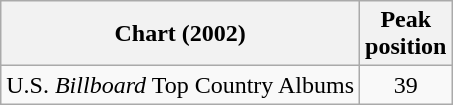<table class="wikitable">
<tr>
<th>Chart (2002)</th>
<th>Peak<br>position</th>
</tr>
<tr>
<td>U.S. <em>Billboard</em> Top Country Albums</td>
<td align="center">39</td>
</tr>
</table>
